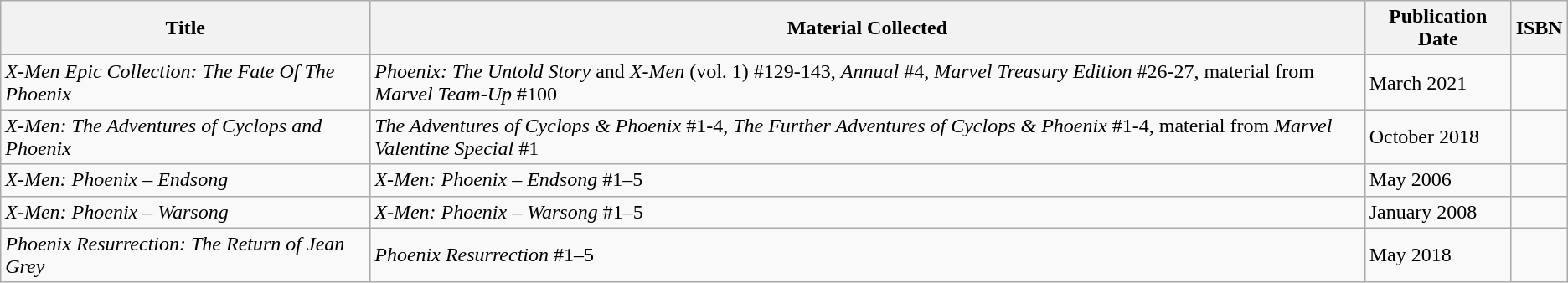<table class="wikitable">
<tr>
<th>Title</th>
<th>Material Collected</th>
<th>Publication Date</th>
<th>ISBN</th>
</tr>
<tr>
<td><em>X-Men Epic Collection: The Fate Of The Phoenix</em></td>
<td><em>Phoenix: The Untold Story</em> and <em>X-Men</em> (vol. 1) #129-143, <em>Annual</em> #4, <em>Marvel Treasury Edition</em> #26-27, material from <em>Marvel Team-Up</em> #100</td>
<td>March 2021</td>
<td></td>
</tr>
<tr>
<td><em>X-Men: The Adventures of Cyclops and Phoenix</em></td>
<td><em>The Adventures of Cyclops & Phoenix</em> #1-4, <em>The Further Adventures of Cyclops & Phoenix</em> #1-4, material from <em>Marvel Valentine Special</em> #1</td>
<td>October 2018</td>
<td></td>
</tr>
<tr>
<td><em>X-Men: Phoenix – Endsong</em></td>
<td><em>X-Men: Phoenix – Endsong</em> #1–5</td>
<td>May 2006</td>
<td></td>
</tr>
<tr>
<td><em>X-Men: Phoenix – Warsong</em></td>
<td><em>X-Men: Phoenix – Warsong</em> #1–5</td>
<td>January 2008</td>
<td></td>
</tr>
<tr>
<td><em>Phoenix Resurrection: The Return of Jean Grey</em></td>
<td><em>Phoenix Resurrection</em> #1–5</td>
<td>May 2018</td>
<td></td>
</tr>
</table>
